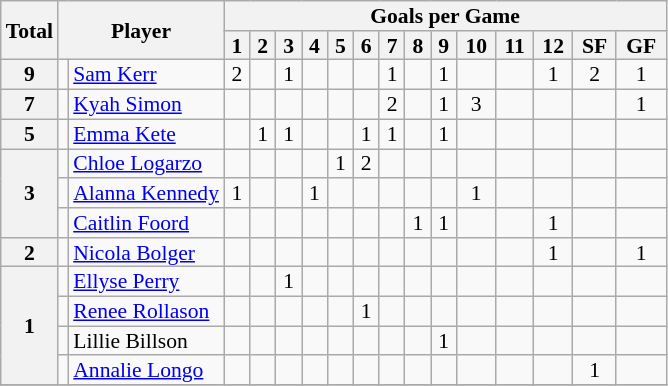<table class="wikitable" style="text-align:center; line-height: 90%; font-size:90%;">
<tr>
<th rowspan=2>Total</th>
<th rowspan=2 colspan=2>Player</th>
<th colspan="14" style="width:288px;">Goals per Game</th>
</tr>
<tr>
<th>1</th>
<th>2</th>
<th>3</th>
<th>4</th>
<th>5</th>
<th>6</th>
<th>7</th>
<th>8</th>
<th>9</th>
<th>10</th>
<th>11</th>
<th>12</th>
<th>SF</th>
<th>GF</th>
</tr>
<tr>
<th rowspan="1">9</th>
<td></td>
<td style="text-align:left;"><a href='#'>Sam Kerr</a></td>
<td>2</td>
<td></td>
<td>1</td>
<td></td>
<td></td>
<td></td>
<td>1</td>
<td></td>
<td>1</td>
<td></td>
<td></td>
<td>1</td>
<td>2</td>
<td>1</td>
</tr>
<tr>
<th rowspan="1">7</th>
<td></td>
<td style="text-align:left;"><a href='#'>Kyah Simon</a></td>
<td></td>
<td></td>
<td></td>
<td></td>
<td></td>
<td></td>
<td>2</td>
<td></td>
<td>1</td>
<td>3</td>
<td></td>
<td></td>
<td></td>
<td>1</td>
</tr>
<tr>
<th rowspan="1">5</th>
<td></td>
<td style="text-align:left;"><a href='#'>Emma Kete</a></td>
<td></td>
<td>1</td>
<td>1</td>
<td></td>
<td></td>
<td>1</td>
<td>1</td>
<td></td>
<td>1</td>
<td></td>
<td></td>
<td></td>
<td></td>
<td></td>
</tr>
<tr>
<th rowspan="3">3</th>
<td></td>
<td style="text-align:left;"><a href='#'>Chloe Logarzo</a></td>
<td></td>
<td></td>
<td></td>
<td></td>
<td>1</td>
<td>2</td>
<td></td>
<td></td>
<td></td>
<td></td>
<td></td>
<td></td>
<td></td>
<td></td>
</tr>
<tr>
<td></td>
<td style="text-align:left;"><a href='#'>Alanna Kennedy</a></td>
<td>1</td>
<td></td>
<td></td>
<td>1</td>
<td></td>
<td></td>
<td></td>
<td></td>
<td></td>
<td>1</td>
<td></td>
<td></td>
<td></td>
<td></td>
</tr>
<tr>
<td></td>
<td style="text-align:left;"><a href='#'>Caitlin Foord</a></td>
<td></td>
<td></td>
<td></td>
<td></td>
<td></td>
<td></td>
<td></td>
<td>1</td>
<td>1</td>
<td></td>
<td></td>
<td>1</td>
<td></td>
<td></td>
</tr>
<tr>
<th rowspan="1">2</th>
<td></td>
<td style="text-align:left;"><a href='#'>Nicola Bolger</a></td>
<td></td>
<td></td>
<td></td>
<td></td>
<td></td>
<td></td>
<td></td>
<td></td>
<td></td>
<td></td>
<td></td>
<td>1</td>
<td></td>
<td>1</td>
</tr>
<tr>
<th rowspan="4">1</th>
<td></td>
<td style="text-align:left;"><a href='#'>Ellyse Perry</a></td>
<td></td>
<td></td>
<td>1</td>
<td></td>
<td></td>
<td></td>
<td></td>
<td></td>
<td></td>
<td></td>
<td></td>
<td></td>
<td></td>
<td></td>
</tr>
<tr>
<td></td>
<td style="text-align:left;"><a href='#'>Renee Rollason</a></td>
<td></td>
<td></td>
<td></td>
<td></td>
<td></td>
<td>1</td>
<td></td>
<td></td>
<td></td>
<td></td>
<td></td>
<td></td>
<td></td>
<td></td>
</tr>
<tr>
<td></td>
<td style="text-align:left;">Lillie Billson</td>
<td></td>
<td></td>
<td></td>
<td></td>
<td></td>
<td></td>
<td></td>
<td></td>
<td>1</td>
<td></td>
<td></td>
<td></td>
<td></td>
<td></td>
</tr>
<tr>
<td></td>
<td style="text-align:left;"><a href='#'>Annalie Longo</a></td>
<td></td>
<td></td>
<td></td>
<td></td>
<td></td>
<td></td>
<td></td>
<td></td>
<td></td>
<td></td>
<td></td>
<td></td>
<td>1</td>
<td></td>
</tr>
<tr>
</tr>
</table>
